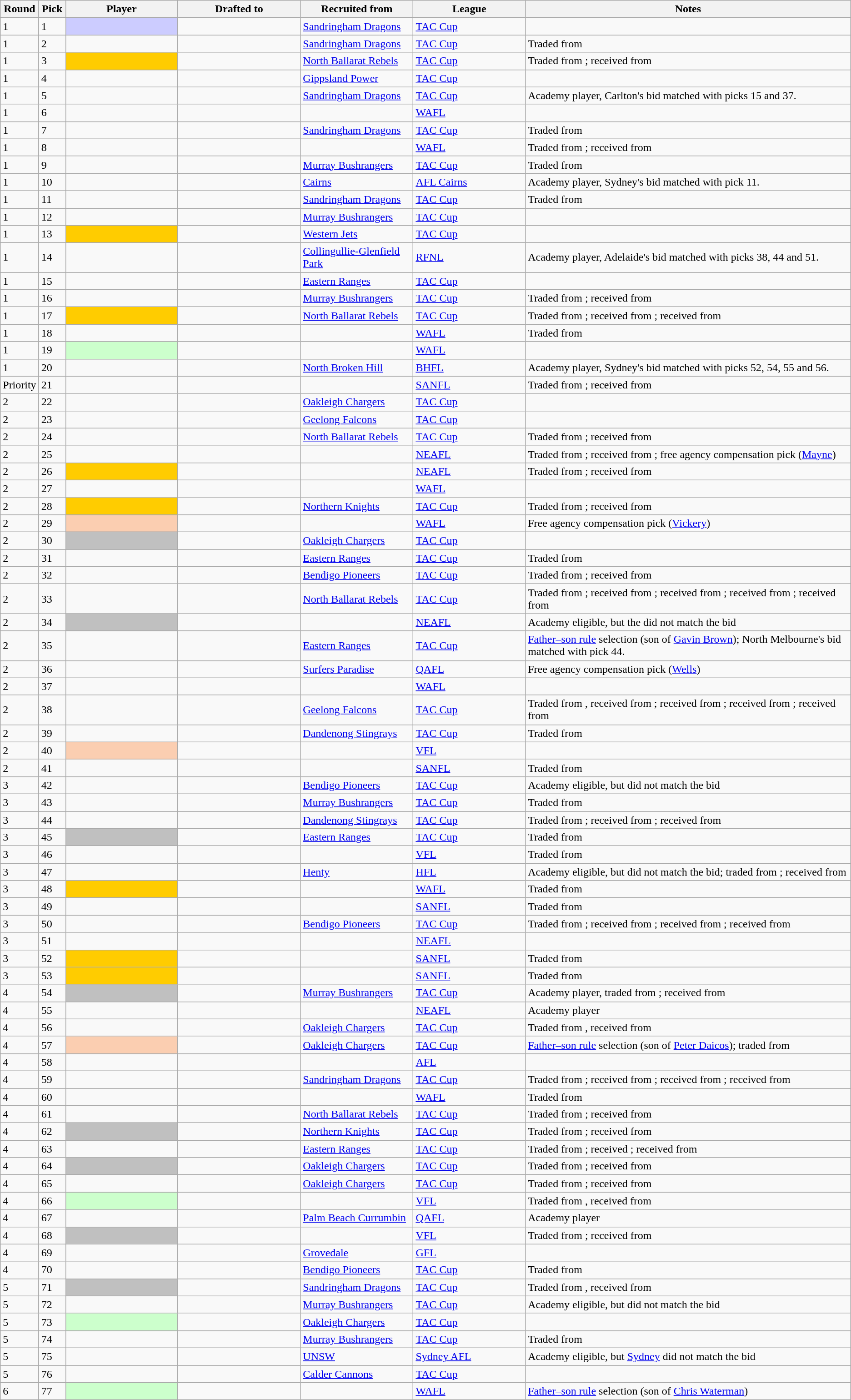<table class="wikitable sortable">
<tr>
<th scope="col" style="width:2em">Round</th>
<th scope="col" style="width:2em">Pick</th>
<th scope="col" style="width:10em">Player</th>
<th scope="col" style="width:11em">Drafted to</th>
<th scope="col" style="width:10em">Recruited from</th>
<th scope="col" style="width:10em">League</th>
<th scope="col" style="width:30em">Notes</th>
</tr>
<tr>
<td>1</td>
<td>1</td>
<td bgcolor="#CCCCFF"></td>
<td></td>
<td><a href='#'>Sandringham Dragons</a></td>
<td><a href='#'>TAC Cup</a></td>
<td></td>
</tr>
<tr>
<td>1</td>
<td>2</td>
<td></td>
<td></td>
<td><a href='#'>Sandringham Dragons</a></td>
<td><a href='#'>TAC Cup</a></td>
<td>Traded from </td>
</tr>
<tr>
<td>1</td>
<td>3</td>
<td align="left" bgcolor="#FFCC00"></td>
<td></td>
<td><a href='#'>North Ballarat Rebels</a></td>
<td><a href='#'>TAC Cup</a></td>
<td>Traded from ; received from </td>
</tr>
<tr>
<td>1</td>
<td>4</td>
<td></td>
<td></td>
<td><a href='#'>Gippsland Power</a></td>
<td><a href='#'>TAC Cup</a></td>
<td></td>
</tr>
<tr>
<td>1</td>
<td>5</td>
<td></td>
<td></td>
<td><a href='#'>Sandringham Dragons</a></td>
<td><a href='#'>TAC Cup</a></td>
<td>Academy player, Carlton's bid matched with picks 15 and 37.</td>
</tr>
<tr>
<td>1</td>
<td>6</td>
<td></td>
<td></td>
<td></td>
<td><a href='#'>WAFL</a></td>
<td></td>
</tr>
<tr>
<td>1</td>
<td>7</td>
<td></td>
<td></td>
<td><a href='#'>Sandringham Dragons</a></td>
<td><a href='#'>TAC Cup</a></td>
<td>Traded from </td>
</tr>
<tr>
<td>1</td>
<td>8</td>
<td></td>
<td></td>
<td></td>
<td><a href='#'>WAFL</a></td>
<td>Traded from ; received from </td>
</tr>
<tr>
<td>1</td>
<td>9</td>
<td></td>
<td></td>
<td><a href='#'>Murray Bushrangers</a></td>
<td><a href='#'>TAC Cup</a></td>
<td>Traded from </td>
</tr>
<tr>
<td>1</td>
<td>10</td>
<td></td>
<td></td>
<td><a href='#'>Cairns</a></td>
<td><a href='#'>AFL Cairns</a></td>
<td>Academy player, Sydney's bid matched with pick 11.</td>
</tr>
<tr>
<td>1</td>
<td>11</td>
<td></td>
<td></td>
<td><a href='#'>Sandringham Dragons</a></td>
<td><a href='#'>TAC Cup</a></td>
<td>Traded from </td>
</tr>
<tr>
<td>1</td>
<td>12</td>
<td></td>
<td></td>
<td><a href='#'>Murray Bushrangers</a></td>
<td><a href='#'>TAC Cup</a></td>
<td></td>
</tr>
<tr>
<td>1</td>
<td>13</td>
<td bgcolor="#FFCC00"></td>
<td></td>
<td><a href='#'>Western Jets</a></td>
<td><a href='#'>TAC Cup</a></td>
<td></td>
</tr>
<tr>
<td>1</td>
<td>14</td>
<td></td>
<td></td>
<td><a href='#'>Collingullie-Glenfield Park</a></td>
<td><a href='#'>RFNL</a></td>
<td>Academy player, Adelaide's bid matched with picks 38, 44 and 51.</td>
</tr>
<tr>
<td>1</td>
<td>15</td>
<td></td>
<td></td>
<td><a href='#'>Eastern Ranges</a></td>
<td><a href='#'>TAC Cup</a></td>
<td></td>
</tr>
<tr>
<td>1</td>
<td>16</td>
<td></td>
<td></td>
<td><a href='#'>Murray Bushrangers</a></td>
<td><a href='#'>TAC Cup</a></td>
<td>Traded from ; received from </td>
</tr>
<tr>
<td>1</td>
<td>17</td>
<td align="left" bgcolor="#FFCC00"></td>
<td></td>
<td><a href='#'>North Ballarat Rebels</a></td>
<td><a href='#'>TAC Cup</a></td>
<td>Traded from ; received from ; received from </td>
</tr>
<tr>
<td>1</td>
<td>18</td>
<td></td>
<td></td>
<td></td>
<td><a href='#'>WAFL</a></td>
<td>Traded from </td>
</tr>
<tr>
<td>1</td>
<td>19</td>
<td bgcolor="#CCFFCC"></td>
<td></td>
<td></td>
<td><a href='#'>WAFL</a></td>
<td></td>
</tr>
<tr>
<td>1</td>
<td>20</td>
<td></td>
<td></td>
<td><a href='#'>North Broken Hill</a></td>
<td><a href='#'>BHFL</a></td>
<td>Academy player, Sydney's bid matched with picks 52, 54, 55 and 56.</td>
</tr>
<tr>
<td>Priority</td>
<td>21</td>
<td></td>
<td></td>
<td></td>
<td><a href='#'>SANFL</a></td>
<td>Traded from ; received from </td>
</tr>
<tr>
<td>2</td>
<td>22</td>
<td></td>
<td></td>
<td><a href='#'>Oakleigh Chargers</a></td>
<td><a href='#'>TAC Cup</a></td>
<td></td>
</tr>
<tr>
<td>2</td>
<td>23</td>
<td></td>
<td></td>
<td><a href='#'>Geelong Falcons</a></td>
<td><a href='#'>TAC Cup</a></td>
<td></td>
</tr>
<tr>
<td>2</td>
<td>24</td>
<td></td>
<td></td>
<td><a href='#'>North Ballarat Rebels</a></td>
<td><a href='#'>TAC Cup</a></td>
<td>Traded from ; received from </td>
</tr>
<tr>
<td>2</td>
<td>25</td>
<td></td>
<td></td>
<td></td>
<td><a href='#'>NEAFL</a></td>
<td>Traded from ; received from ; free agency compensation pick (<a href='#'>Mayne</a>)</td>
</tr>
<tr>
<td>2</td>
<td>26</td>
<td bgcolor="#FFCC00"></td>
<td></td>
<td></td>
<td><a href='#'>NEAFL</a></td>
<td>Traded from ; received from </td>
</tr>
<tr>
<td>2</td>
<td>27</td>
<td></td>
<td></td>
<td></td>
<td><a href='#'>WAFL</a></td>
<td></td>
</tr>
<tr>
<td>2</td>
<td>28</td>
<td bgcolor="#FFCC00"><br></td>
<td></td>
<td><a href='#'>Northern Knights</a></td>
<td><a href='#'>TAC Cup</a></td>
<td>Traded from ; received from </td>
</tr>
<tr>
<td>2</td>
<td>29</td>
<td bgcolor="#FBCEB1"></td>
<td></td>
<td></td>
<td><a href='#'>WAFL</a></td>
<td>Free agency compensation pick (<a href='#'>Vickery</a>)</td>
</tr>
<tr>
<td>2</td>
<td>30</td>
<td bgcolor="#C0C0C0"></td>
<td></td>
<td><a href='#'>Oakleigh Chargers</a></td>
<td><a href='#'>TAC Cup</a></td>
<td></td>
</tr>
<tr>
<td>2</td>
<td>31</td>
<td></td>
<td></td>
<td><a href='#'>Eastern Ranges</a></td>
<td><a href='#'>TAC Cup</a></td>
<td>Traded from </td>
</tr>
<tr>
<td>2</td>
<td>32</td>
<td></td>
<td></td>
<td><a href='#'>Bendigo Pioneers</a></td>
<td><a href='#'>TAC Cup</a></td>
<td>Traded from ; received from </td>
</tr>
<tr>
<td>2</td>
<td>33</td>
<td></td>
<td></td>
<td><a href='#'>North Ballarat Rebels</a></td>
<td><a href='#'>TAC Cup</a></td>
<td>Traded from ; received from ; received from ; received from ; received from </td>
</tr>
<tr>
<td>2</td>
<td>34</td>
<td bgcolor="#C0C0C0"></td>
<td></td>
<td></td>
<td><a href='#'>NEAFL</a></td>
<td>Academy eligible, but the  did not match the bid</td>
</tr>
<tr>
<td>2</td>
<td>35</td>
<td></td>
<td></td>
<td><a href='#'>Eastern Ranges</a></td>
<td><a href='#'>TAC Cup</a></td>
<td><a href='#'>Father–son rule</a> selection (son of <a href='#'>Gavin Brown</a>); North Melbourne's bid matched with pick 44.</td>
</tr>
<tr>
<td>2</td>
<td>36</td>
<td></td>
<td></td>
<td><a href='#'>Surfers Paradise</a></td>
<td><a href='#'>QAFL</a></td>
<td>Free agency compensation pick (<a href='#'>Wells</a>)</td>
</tr>
<tr>
<td>2</td>
<td>37</td>
<td></td>
<td></td>
<td></td>
<td><a href='#'>WAFL</a></td>
<td></td>
</tr>
<tr>
<td>2</td>
<td>38</td>
<td></td>
<td></td>
<td><a href='#'>Geelong Falcons</a></td>
<td><a href='#'>TAC Cup</a></td>
<td>Traded from , received from ; received from ; received from ; received from </td>
</tr>
<tr>
<td>2</td>
<td>39</td>
<td></td>
<td></td>
<td><a href='#'>Dandenong Stingrays</a></td>
<td><a href='#'>TAC Cup</a></td>
<td>Traded from </td>
</tr>
<tr>
<td>2</td>
<td>40</td>
<td bgcolor="#FBCEB1"></td>
<td></td>
<td></td>
<td><a href='#'>VFL</a></td>
<td></td>
</tr>
<tr>
<td>2</td>
<td>41</td>
<td></td>
<td></td>
<td></td>
<td><a href='#'>SANFL</a></td>
<td>Traded from </td>
</tr>
<tr>
<td>3</td>
<td>42</td>
<td></td>
<td></td>
<td><a href='#'>Bendigo Pioneers</a></td>
<td><a href='#'>TAC Cup</a></td>
<td>Academy eligible, but  did not match the bid</td>
</tr>
<tr>
<td>3</td>
<td>43</td>
<td></td>
<td></td>
<td><a href='#'>Murray Bushrangers</a></td>
<td><a href='#'>TAC Cup</a></td>
<td>Traded from </td>
</tr>
<tr>
<td>3</td>
<td>44</td>
<td></td>
<td></td>
<td><a href='#'>Dandenong Stingrays</a></td>
<td><a href='#'>TAC Cup</a></td>
<td>Traded from ; received from ; received from </td>
</tr>
<tr>
<td>3</td>
<td>45</td>
<td bgcolor="#C0C0C0"></td>
<td></td>
<td><a href='#'>Eastern Ranges</a></td>
<td><a href='#'>TAC Cup</a></td>
<td>Traded from </td>
</tr>
<tr>
<td>3</td>
<td>46</td>
<td></td>
<td></td>
<td></td>
<td><a href='#'>VFL</a></td>
<td>Traded from </td>
</tr>
<tr>
<td>3</td>
<td>47</td>
<td></td>
<td></td>
<td><a href='#'>Henty</a></td>
<td><a href='#'>HFL</a></td>
<td>Academy eligible, but  did not match the bid; traded from ; received from </td>
</tr>
<tr>
<td>3</td>
<td>48</td>
<td bgcolor="#FFCC00"><br></td>
<td></td>
<td></td>
<td><a href='#'>WAFL</a></td>
<td>Traded from </td>
</tr>
<tr>
<td>3</td>
<td>49</td>
<td></td>
<td></td>
<td></td>
<td><a href='#'>SANFL</a></td>
<td>Traded from </td>
</tr>
<tr>
<td>3</td>
<td>50</td>
<td></td>
<td></td>
<td><a href='#'>Bendigo Pioneers</a></td>
<td><a href='#'>TAC Cup</a></td>
<td>Traded from ; received from ; received from ; received from </td>
</tr>
<tr>
<td>3</td>
<td>51</td>
<td></td>
<td></td>
<td></td>
<td><a href='#'>NEAFL</a></td>
<td></td>
</tr>
<tr>
<td>3</td>
<td>52</td>
<td bgcolor="#FFCC00"></td>
<td></td>
<td></td>
<td><a href='#'>SANFL</a></td>
<td>Traded from </td>
</tr>
<tr>
<td>3</td>
<td>53</td>
<td bgcolor="#FFCC00"></td>
<td></td>
<td></td>
<td><a href='#'>SANFL</a></td>
<td>Traded from </td>
</tr>
<tr>
<td>4</td>
<td>54</td>
<td bgcolor="#C0C0C0"></td>
<td></td>
<td><a href='#'>Murray Bushrangers</a></td>
<td><a href='#'>TAC Cup</a></td>
<td>Academy player, traded from ; received from </td>
</tr>
<tr>
<td>4</td>
<td>55</td>
<td></td>
<td></td>
<td></td>
<td><a href='#'>NEAFL</a></td>
<td>Academy player</td>
</tr>
<tr>
<td>4</td>
<td>56</td>
<td></td>
<td></td>
<td><a href='#'>Oakleigh Chargers</a></td>
<td><a href='#'>TAC Cup</a></td>
<td>Traded from , received from </td>
</tr>
<tr>
<td>4</td>
<td>57</td>
<td bgcolor="#FBCEB1"><br></td>
<td></td>
<td><a href='#'>Oakleigh Chargers</a></td>
<td><a href='#'>TAC Cup</a></td>
<td><a href='#'>Father–son rule</a> selection (son of <a href='#'>Peter Daicos</a>); traded from </td>
</tr>
<tr>
<td>4</td>
<td>58</td>
<td></td>
<td></td>
<td></td>
<td><a href='#'>AFL</a></td>
<td></td>
</tr>
<tr>
<td>4</td>
<td>59</td>
<td></td>
<td></td>
<td><a href='#'>Sandringham Dragons</a></td>
<td><a href='#'>TAC Cup</a></td>
<td>Traded from ; received from ; received from ; received from </td>
</tr>
<tr>
<td>4</td>
<td>60</td>
<td></td>
<td></td>
<td></td>
<td><a href='#'>WAFL</a></td>
<td>Traded from </td>
</tr>
<tr>
<td>4</td>
<td>61</td>
<td></td>
<td></td>
<td><a href='#'>North Ballarat Rebels</a></td>
<td><a href='#'>TAC Cup</a></td>
<td>Traded from ; received from </td>
</tr>
<tr>
<td>4</td>
<td>62</td>
<td bgcolor="#C0C0C0"></td>
<td></td>
<td><a href='#'>Northern Knights</a></td>
<td><a href='#'>TAC Cup</a></td>
<td>Traded from ; received from </td>
</tr>
<tr>
<td>4</td>
<td>63</td>
<td></td>
<td></td>
<td><a href='#'>Eastern Ranges</a></td>
<td><a href='#'>TAC Cup</a></td>
<td>Traded from ; received ; received from </td>
</tr>
<tr>
<td>4</td>
<td>64</td>
<td bgcolor="#C0C0C0"></td>
<td></td>
<td><a href='#'>Oakleigh Chargers</a></td>
<td><a href='#'>TAC Cup</a></td>
<td>Traded from ; received from </td>
</tr>
<tr>
<td>4</td>
<td>65</td>
<td></td>
<td></td>
<td><a href='#'>Oakleigh Chargers</a></td>
<td><a href='#'>TAC Cup</a></td>
<td>Traded from ; received from </td>
</tr>
<tr>
<td>4</td>
<td>66</td>
<td bgcolor="#CCFFCC"></td>
<td></td>
<td></td>
<td><a href='#'>VFL</a></td>
<td>Traded from , received from </td>
</tr>
<tr>
<td>4</td>
<td>67</td>
<td></td>
<td></td>
<td><a href='#'>Palm Beach Currumbin</a></td>
<td><a href='#'>QAFL</a></td>
<td>Academy player</td>
</tr>
<tr>
<td>4</td>
<td>68</td>
<td bgcolor="#C0C0C0"></td>
<td></td>
<td></td>
<td><a href='#'>VFL</a></td>
<td>Traded from ; received from </td>
</tr>
<tr>
<td>4</td>
<td>69</td>
<td></td>
<td></td>
<td><a href='#'>Grovedale</a></td>
<td><a href='#'>GFL</a></td>
<td></td>
</tr>
<tr>
<td>4</td>
<td>70</td>
<td></td>
<td></td>
<td><a href='#'>Bendigo Pioneers</a></td>
<td><a href='#'>TAC Cup</a></td>
<td>Traded from </td>
</tr>
<tr>
<td>5</td>
<td>71</td>
<td bgcolor="#C0C0C0"></td>
<td></td>
<td><a href='#'>Sandringham Dragons</a></td>
<td><a href='#'>TAC Cup</a></td>
<td>Traded from , received from </td>
</tr>
<tr>
<td>5</td>
<td>72</td>
<td></td>
<td></td>
<td><a href='#'>Murray Bushrangers</a></td>
<td><a href='#'>TAC Cup</a></td>
<td>Academy eligible, but  did not match the bid</td>
</tr>
<tr>
<td>5</td>
<td>73</td>
<td bgcolor="#CCFFCC"></td>
<td></td>
<td><a href='#'>Oakleigh Chargers</a></td>
<td><a href='#'>TAC Cup</a></td>
<td></td>
</tr>
<tr>
<td>5</td>
<td>74</td>
<td></td>
<td></td>
<td><a href='#'>Murray Bushrangers</a></td>
<td><a href='#'>TAC Cup</a></td>
<td>Traded from </td>
</tr>
<tr>
<td>5</td>
<td>75</td>
<td></td>
<td></td>
<td><a href='#'>UNSW</a></td>
<td><a href='#'>Sydney AFL</a></td>
<td>Academy eligible, but <a href='#'>Sydney</a> did not match the bid </td>
</tr>
<tr>
<td>5</td>
<td>76</td>
<td></td>
<td></td>
<td><a href='#'>Calder Cannons</a></td>
<td><a href='#'>TAC Cup</a></td>
<td></td>
</tr>
<tr>
<td>6</td>
<td>77</td>
<td bgcolor="#CCFFCC"></td>
<td></td>
<td></td>
<td><a href='#'>WAFL</a></td>
<td><a href='#'>Father–son rule</a> selection (son of <a href='#'>Chris Waterman</a>)</td>
</tr>
</table>
